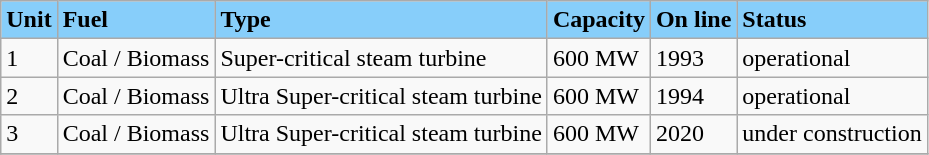<table class="wikitable">
<tr>
<td style="background-color:lightskyblue;"><strong>Unit</strong></td>
<td style="background-color:lightskyblue;"><strong>Fuel</strong></td>
<td style="background-color:lightskyblue;"><strong>Type</strong></td>
<td style="background-color:lightskyblue;"><strong>Capacity</strong></td>
<td style="background-color:lightskyblue;"><strong>On line</strong></td>
<td style="background-color:lightskyblue;"><strong>Status</strong></td>
</tr>
<tr>
<td>1</td>
<td>Coal / Biomass</td>
<td>Super-critical steam turbine</td>
<td>600 MW</td>
<td>1993</td>
<td>operational</td>
</tr>
<tr>
<td>2</td>
<td>Coal / Biomass</td>
<td>Ultra  Super-critical steam turbine</td>
<td>600 MW</td>
<td>1994</td>
<td>operational</td>
</tr>
<tr>
<td>3</td>
<td>Coal / Biomass</td>
<td>Ultra  Super-critical steam turbine</td>
<td>600 MW</td>
<td>2020</td>
<td>under construction</td>
</tr>
<tr>
</tr>
</table>
